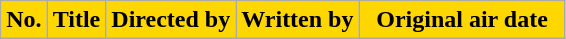<table class="wikitable" style="background:#fff;">
<tr>
<th style="background:#FFD700; width:20px">No.</th>
<th style="background:#FFD700;">Title</th>
<th style="background:#FFD700;">Directed by</th>
<th style="background:#FFD700;">Written by</th>
<th style="background:#FFD700; width:130px">Original air date<br>






</th>
</tr>
</table>
